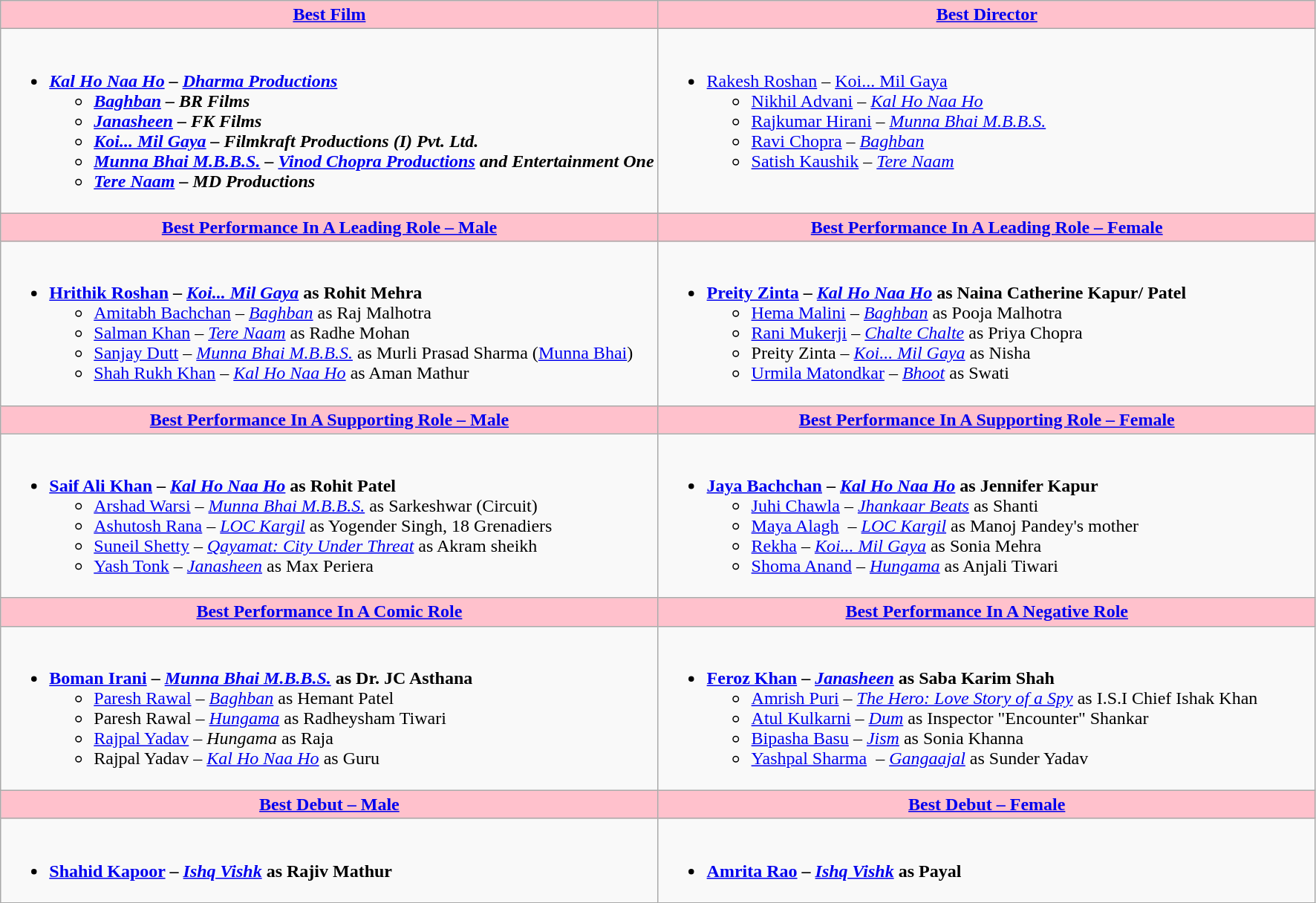<table class=wikitable style="width=150%">
<tr>
<th ! style="background:#ffc1cc; width:50%;"><a href='#'>Best Film</a></th>
<th ! style="background:#ffc1cc; width:50%;"><a href='#'>Best Director</a></th>
</tr>
<tr valign="top">
<td><br><ul><li><strong><em><a href='#'>Kal Ho Naa Ho</a><em> – <a href='#'>Dharma Productions</a><strong><ul><li></em><a href='#'>Baghban</a><em> – BR Films</li><li></em><a href='#'>Janasheen</a><em> – FK Films</li><li></em><a href='#'>Koi... Mil Gaya</a><em> – Filmkraft Productions (I) Pvt. Ltd.</li><li></em><a href='#'>Munna Bhai M.B.B.S.</a><em> – <a href='#'>Vinod Chopra Productions</a> and Entertainment One</li><li></em><a href='#'>Tere Naam</a><em> – MD Productions</li></ul></li></ul></td>
<td><br><ul><li></strong><a href='#'>Rakesh Roshan</a> – </em><a href='#'>Koi... Mil Gaya</a></em></strong><ul><li><a href='#'>Nikhil Advani</a> – <em><a href='#'>Kal Ho Naa Ho</a></em></li><li><a href='#'>Rajkumar Hirani</a> – <em><a href='#'>Munna Bhai M.B.B.S.</a></em></li><li><a href='#'>Ravi Chopra</a> – <em><a href='#'>Baghban</a></em></li><li><a href='#'>Satish Kaushik</a> – <em><a href='#'>Tere Naam</a></em></li></ul></li></ul></td>
</tr>
<tr>
<th ! style="background:#ffc1cc; width:50%;"><a href='#'>Best Performance In A Leading Role – Male</a></th>
<th ! style="background:#ffc1cc; width:50%;"><a href='#'>Best Performance In A Leading Role – Female</a></th>
</tr>
<tr valign="top">
<td><br><ul><li><strong><a href='#'>Hrithik Roshan</a> – <em><a href='#'>Koi... Mil Gaya</a></em> as Rohit Mehra</strong><ul><li><a href='#'>Amitabh Bachchan</a> – <em><a href='#'>Baghban</a></em> as Raj Malhotra</li><li><a href='#'>Salman Khan</a> – <em><a href='#'>Tere Naam</a></em> as Radhe Mohan</li><li><a href='#'>Sanjay Dutt</a> – <em><a href='#'>Munna Bhai M.B.B.S.</a></em> as Murli Prasad Sharma (<a href='#'>Munna Bhai</a>)</li><li><a href='#'>Shah Rukh Khan</a> – <em><a href='#'>Kal Ho Naa Ho</a></em> as Aman Mathur</li></ul></li></ul></td>
<td><br><ul><li><strong><a href='#'>Preity Zinta</a> – <em><a href='#'>Kal Ho Naa Ho</a></em> as Naina Catherine Kapur/ Patel</strong><ul><li><a href='#'>Hema Malini</a> – <em><a href='#'>Baghban</a></em> as Pooja Malhotra</li><li><a href='#'>Rani Mukerji</a> – <em><a href='#'>Chalte Chalte</a></em> as Priya Chopra</li><li>Preity Zinta – <em><a href='#'>Koi... Mil Gaya</a></em> as Nisha</li><li><a href='#'>Urmila Matondkar</a> – <em><a href='#'>Bhoot</a></em> as Swati</li></ul></li></ul></td>
</tr>
<tr>
<th ! style="background:#ffc1cc; width:50%;"><a href='#'>Best Performance In A Supporting Role – Male</a></th>
<th ! style="background:#ffc1cc; width:50%;"><a href='#'>Best Performance In A Supporting Role – Female</a></th>
</tr>
<tr valign="top">
<td><br><ul><li><strong><a href='#'>Saif Ali Khan</a> – <em><a href='#'>Kal Ho Naa Ho</a></em> as Rohit Patel</strong><ul><li><a href='#'>Arshad Warsi</a> – <em><a href='#'>Munna Bhai M.B.B.S.</a></em> as Sarkeshwar (Circuit)</li><li><a href='#'>Ashutosh Rana</a> – <em><a href='#'>LOC Kargil</a></em> as Yogender Singh, 18 Grenadiers</li><li><a href='#'>Suneil Shetty</a> – <em><a href='#'>Qayamat: City Under Threat</a></em> as Akram sheikh</li><li><a href='#'>Yash Tonk</a> – <em><a href='#'>Janasheen</a></em> as Max Periera</li></ul></li></ul></td>
<td><br><ul><li><strong><a href='#'>Jaya Bachchan</a> – <em><a href='#'>Kal Ho Naa Ho</a></em> as Jennifer Kapur</strong><ul><li><a href='#'>Juhi Chawla</a> – <em><a href='#'>Jhankaar Beats</a></em> as Shanti</li><li><a href='#'>Maya Alagh</a>  – <em><a href='#'>LOC Kargil</a></em> as Manoj Pandey's mother</li><li><a href='#'>Rekha</a> – <em><a href='#'>Koi... Mil Gaya</a></em> as Sonia Mehra</li><li><a href='#'>Shoma Anand</a> – <em><a href='#'>Hungama</a></em> as Anjali Tiwari</li></ul></li></ul></td>
</tr>
<tr>
<th ! style="background:#ffc1cc; width:50%;"><a href='#'>Best Performance In A Comic Role</a></th>
<th ! style="background:#ffc1cc; width:50%;"><a href='#'>Best Performance In A Negative Role</a></th>
</tr>
<tr valign="top">
<td><br><ul><li><strong><a href='#'>Boman Irani</a> – <em><a href='#'>Munna Bhai M.B.B.S.</a></em> as Dr. JC Asthana</strong><ul><li><a href='#'>Paresh Rawal</a> – <em><a href='#'>Baghban</a></em> as Hemant Patel</li><li>Paresh Rawal – <em><a href='#'>Hungama</a></em> as Radheysham Tiwari</li><li><a href='#'>Rajpal Yadav</a> – <em>Hungama</em> as Raja</li><li>Rajpal Yadav – <em><a href='#'>Kal Ho Naa Ho</a></em> as Guru</li></ul></li></ul></td>
<td><br><ul><li><strong><a href='#'>Feroz Khan</a> – <em><a href='#'>Janasheen</a></em> as Saba Karim Shah</strong><ul><li><a href='#'>Amrish Puri</a> – <em><a href='#'>The Hero: Love Story of a Spy</a></em> as I.S.I Chief Ishak Khan</li><li><a href='#'>Atul Kulkarni</a> – <em><a href='#'>Dum</a></em> as Inspector "Encounter" Shankar</li><li><a href='#'>Bipasha Basu</a> – <em><a href='#'>Jism</a></em> as Sonia Khanna</li><li><a href='#'>Yashpal Sharma</a>  – <em><a href='#'>Gangaajal</a></em> as Sunder Yadav</li></ul></li></ul></td>
</tr>
<tr>
<th ! style="background:#ffc1cc; width:50%;"><a href='#'>Best Debut – Male</a></th>
<th ! style="background:#ffc1cc; width:50%;"><a href='#'>Best Debut – Female</a></th>
</tr>
<tr valign="top">
<td><br><ul><li><strong><a href='#'>Shahid Kapoor</a> – <em><a href='#'>Ishq Vishk</a></em> as Rajiv Mathur</strong></li></ul></td>
<td><br><ul><li><strong><a href='#'>Amrita Rao</a> – <em><a href='#'>Ishq Vishk</a></em> as Payal</strong></li></ul></td>
</tr>
</table>
